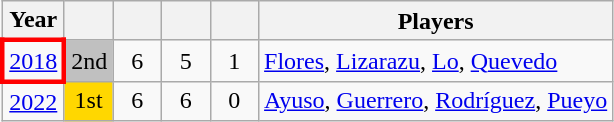<table class="wikitable" style="text-align: center;">
<tr>
<th>Year</th>
<th></th>
<th width=25px></th>
<th width=25px></th>
<th width=25px></th>
<th>Players</th>
</tr>
<tr>
<td style="border: 3px solid red"> <a href='#'>2018</a></td>
<td bgcolor=silver>2nd</td>
<td>6</td>
<td>5</td>
<td>1</td>
<td align=left><a href='#'>Flores</a>, <a href='#'>Lizarazu</a>, <a href='#'>Lo</a>, <a href='#'>Quevedo</a></td>
</tr>
<tr>
<td> <a href='#'>2022</a></td>
<td bgcolor=gold>1st</td>
<td>6</td>
<td>6</td>
<td>0</td>
<td align=left><a href='#'>Ayuso</a>, <a href='#'>Guerrero</a>, <a href='#'>Rodríguez</a>, <a href='#'>Pueyo</a></td>
</tr>
</table>
